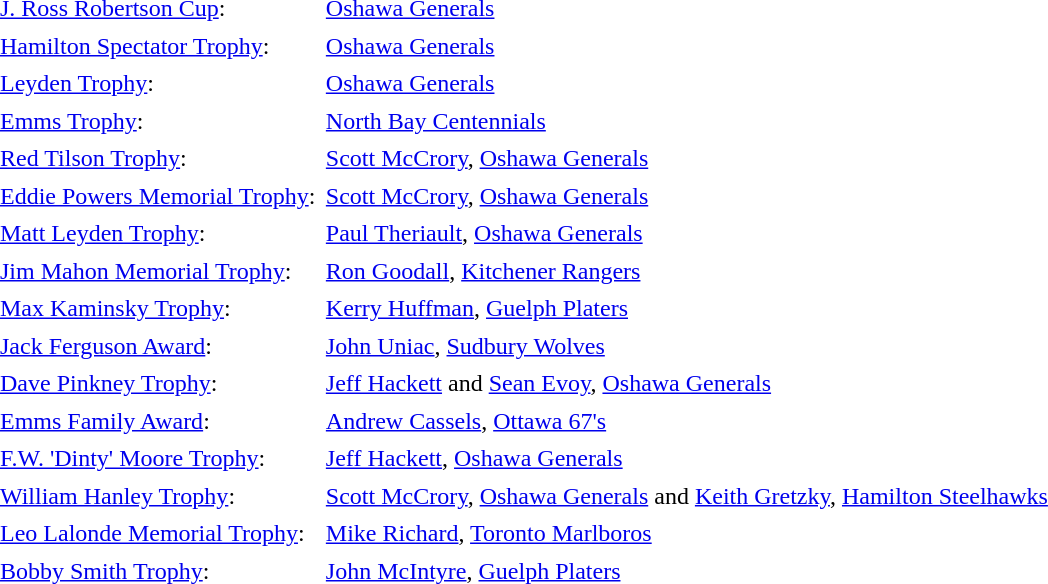<table cellpadding="3" cellspacing="1">
<tr>
<td><a href='#'>J. Ross Robertson Cup</a>:</td>
<td><a href='#'>Oshawa Generals</a></td>
</tr>
<tr>
<td><a href='#'>Hamilton Spectator Trophy</a>:</td>
<td><a href='#'>Oshawa Generals</a></td>
</tr>
<tr>
<td><a href='#'>Leyden Trophy</a>:</td>
<td><a href='#'>Oshawa Generals</a></td>
</tr>
<tr>
<td><a href='#'>Emms Trophy</a>:</td>
<td><a href='#'>North Bay Centennials</a></td>
</tr>
<tr>
<td><a href='#'>Red Tilson Trophy</a>:</td>
<td><a href='#'>Scott McCrory</a>, <a href='#'>Oshawa Generals</a></td>
</tr>
<tr>
<td><a href='#'>Eddie Powers Memorial Trophy</a>:</td>
<td><a href='#'>Scott McCrory</a>, <a href='#'>Oshawa Generals</a></td>
</tr>
<tr>
<td><a href='#'>Matt Leyden Trophy</a>:</td>
<td><a href='#'>Paul Theriault</a>, <a href='#'>Oshawa Generals</a></td>
</tr>
<tr>
<td><a href='#'>Jim Mahon Memorial Trophy</a>:</td>
<td><a href='#'>Ron Goodall</a>, <a href='#'>Kitchener Rangers</a></td>
</tr>
<tr>
<td><a href='#'>Max Kaminsky Trophy</a>:</td>
<td><a href='#'>Kerry Huffman</a>, <a href='#'>Guelph Platers</a></td>
</tr>
<tr>
<td><a href='#'>Jack Ferguson Award</a>:</td>
<td><a href='#'>John Uniac</a>, <a href='#'>Sudbury Wolves</a></td>
</tr>
<tr>
<td><a href='#'>Dave Pinkney Trophy</a>:</td>
<td><a href='#'>Jeff Hackett</a> and <a href='#'>Sean Evoy</a>, <a href='#'>Oshawa Generals</a></td>
</tr>
<tr>
<td><a href='#'>Emms Family Award</a>:</td>
<td><a href='#'>Andrew Cassels</a>, <a href='#'>Ottawa 67's</a></td>
</tr>
<tr>
<td><a href='#'>F.W. 'Dinty' Moore Trophy</a>:</td>
<td><a href='#'>Jeff Hackett</a>, <a href='#'>Oshawa Generals</a></td>
</tr>
<tr>
<td><a href='#'>William Hanley Trophy</a>:</td>
<td><a href='#'>Scott McCrory</a>, <a href='#'>Oshawa Generals</a> and <a href='#'>Keith Gretzky</a>, <a href='#'>Hamilton Steelhawks</a></td>
</tr>
<tr>
<td><a href='#'>Leo Lalonde Memorial Trophy</a>:</td>
<td><a href='#'>Mike Richard</a>, <a href='#'>Toronto Marlboros</a></td>
</tr>
<tr>
<td><a href='#'>Bobby Smith Trophy</a>:</td>
<td><a href='#'>John McIntyre</a>, <a href='#'>Guelph Platers</a></td>
</tr>
</table>
